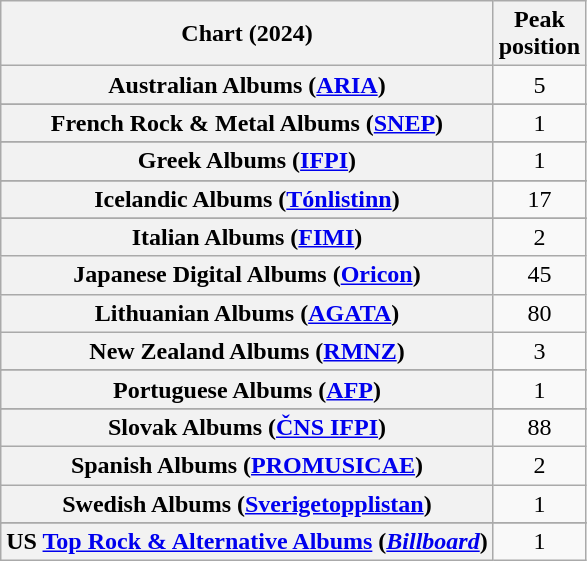<table class="wikitable sortable plainrowheaders" style="text-align:center">
<tr>
<th scope="col">Chart (2024)</th>
<th scope="col">Peak<br>position</th>
</tr>
<tr>
<th scope="row">Australian Albums (<a href='#'>ARIA</a>)</th>
<td>5</td>
</tr>
<tr>
</tr>
<tr>
</tr>
<tr>
</tr>
<tr>
</tr>
<tr>
</tr>
<tr>
</tr>
<tr>
</tr>
<tr>
</tr>
<tr>
</tr>
<tr>
<th scope="row">French Rock & Metal Albums (<a href='#'>SNEP</a>)</th>
<td>1</td>
</tr>
<tr>
</tr>
<tr>
<th scope="row">Greek Albums (<a href='#'>IFPI</a>)</th>
<td>1</td>
</tr>
<tr>
</tr>
<tr>
<th scope="row">Icelandic Albums (<a href='#'>Tónlistinn</a>)</th>
<td>17</td>
</tr>
<tr>
</tr>
<tr>
<th scope="row">Italian Albums (<a href='#'>FIMI</a>)</th>
<td>2</td>
</tr>
<tr>
<th scope="row">Japanese Digital Albums (<a href='#'>Oricon</a>)</th>
<td>45</td>
</tr>
<tr>
<th scope="row">Lithuanian Albums (<a href='#'>AGATA</a>)</th>
<td>80</td>
</tr>
<tr>
<th scope="row">New Zealand Albums (<a href='#'>RMNZ</a>)</th>
<td>3</td>
</tr>
<tr>
</tr>
<tr>
</tr>
<tr>
<th scope="row">Portuguese Albums (<a href='#'>AFP</a>)</th>
<td>1</td>
</tr>
<tr>
</tr>
<tr>
<th scope="row">Slovak Albums (<a href='#'>ČNS IFPI</a>)</th>
<td>88</td>
</tr>
<tr>
<th scope="row">Spanish Albums (<a href='#'>PROMUSICAE</a>)</th>
<td>2</td>
</tr>
<tr>
<th scope="row">Swedish Albums (<a href='#'>Sverigetopplistan</a>)</th>
<td>1</td>
</tr>
<tr>
</tr>
<tr>
</tr>
<tr>
</tr>
<tr>
<th scope="row">US <a href='#'>Top Rock & Alternative Albums</a> (<em><a href='#'>Billboard</a></em>)</th>
<td>1</td>
</tr>
</table>
